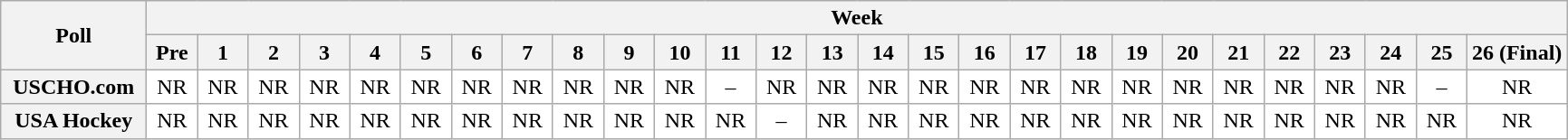<table class="wikitable" style="white-space:nowrap;">
<tr>
<th scope="col" width="100" rowspan="2">Poll</th>
<th colspan="28">Week</th>
</tr>
<tr>
<th scope="col" width="30">Pre</th>
<th scope="col" width="30">1</th>
<th scope="col" width="30">2</th>
<th scope="col" width="30">3</th>
<th scope="col" width="30">4</th>
<th scope="col" width="30">5</th>
<th scope="col" width="30">6</th>
<th scope="col" width="30">7</th>
<th scope="col" width="30">8</th>
<th scope="col" width="30">9</th>
<th scope="col" width="30">10</th>
<th scope="col" width="30">11</th>
<th scope="col" width="30">12</th>
<th scope="col" width="30">13</th>
<th scope="col" width="30">14</th>
<th scope="col" width="30">15</th>
<th scope="col" width="30">16</th>
<th scope="col" width="30">17</th>
<th scope="col" width="30">18</th>
<th scope="col" width="30">19</th>
<th scope="col" width="30">20</th>
<th scope="col" width="30">21</th>
<th scope="col" width="30">22</th>
<th scope="col" width="30">23</th>
<th scope="col" width="30">24</th>
<th scope="col" width="30">25</th>
<th scope="col" width="30">26 (Final)</th>
</tr>
<tr style="text-align:center;">
<th>USCHO.com</th>
<td bgcolor=FFFFFF>NR</td>
<td bgcolor=FFFFFF>NR</td>
<td bgcolor=FFFFFF>NR</td>
<td bgcolor=FFFFFF>NR</td>
<td bgcolor=FFFFFF>NR</td>
<td bgcolor=FFFFFF>NR</td>
<td bgcolor=FFFFFF>NR</td>
<td bgcolor=FFFFFF>NR</td>
<td bgcolor=FFFFFF>NR</td>
<td bgcolor=FFFFFF>NR</td>
<td bgcolor=FFFFFF>NR</td>
<td bgcolor=FFFFFF>–</td>
<td bgcolor=FFFFFF>NR</td>
<td bgcolor=FFFFFF>NR</td>
<td bgcolor=FFFFFF>NR</td>
<td bgcolor=FFFFFF>NR</td>
<td bgcolor=FFFFFF>NR</td>
<td bgcolor=FFFFFF>NR</td>
<td bgcolor=FFFFFF>NR</td>
<td bgcolor=FFFFFF>NR</td>
<td bgcolor=FFFFFF>NR</td>
<td bgcolor=FFFFFF>NR</td>
<td bgcolor=FFFFFF>NR</td>
<td bgcolor=FFFFFF>NR</td>
<td bgcolor=FFFFFF>NR</td>
<td bgcolor=FFFFFF>–</td>
<td bgcolor=FFFFFF>NR</td>
</tr>
<tr style="text-align:center;">
<th>USA Hockey</th>
<td bgcolor=FFFFFF>NR</td>
<td bgcolor=FFFFFF>NR</td>
<td bgcolor=FFFFFF>NR</td>
<td bgcolor=FFFFFF>NR</td>
<td bgcolor=FFFFFF>NR</td>
<td bgcolor=FFFFFF>NR</td>
<td bgcolor=FFFFFF>NR</td>
<td bgcolor=FFFFFF>NR</td>
<td bgcolor=FFFFFF>NR</td>
<td bgcolor=FFFFFF>NR</td>
<td bgcolor=FFFFFF>NR</td>
<td bgcolor=FFFFFF>NR</td>
<td bgcolor=FFFFFF>–</td>
<td bgcolor=FFFFFF>NR</td>
<td bgcolor=FFFFFF>NR</td>
<td bgcolor=FFFFFF>NR</td>
<td bgcolor=FFFFFF>NR</td>
<td bgcolor=FFFFFF>NR</td>
<td bgcolor=FFFFFF>NR</td>
<td bgcolor=FFFFFF>NR</td>
<td bgcolor=FFFFFF>NR</td>
<td bgcolor=FFFFFF>NR</td>
<td bgcolor=FFFFFF>NR</td>
<td bgcolor=FFFFFF>NR</td>
<td bgcolor=FFFFFF>NR</td>
<td bgcolor=FFFFFF>NR</td>
<td bgcolor=FFFFFF>NR</td>
</tr>
</table>
